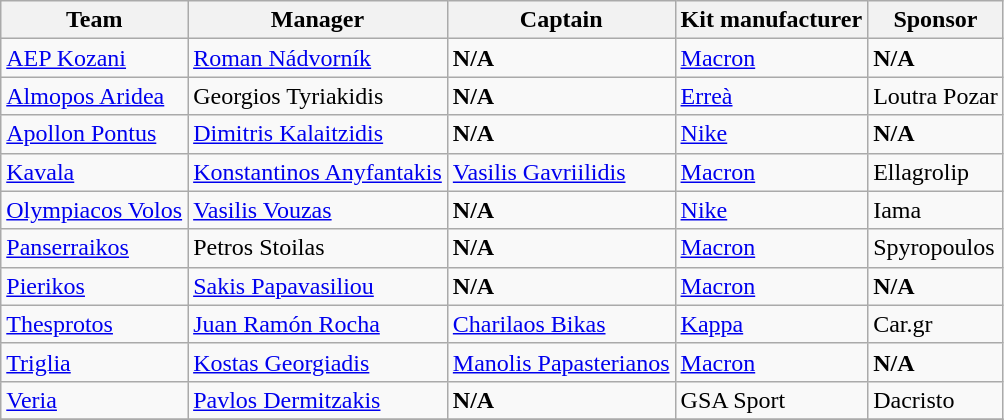<table class="wikitable sortable" style="text-align: left;">
<tr>
<th>Team</th>
<th>Manager</th>
<th>Captain</th>
<th>Kit manufacturer</th>
<th>Sponsor</th>
</tr>
<tr>
<td><a href='#'>AEP Kozani</a></td>
<td> <a href='#'>Roman Nádvorník</a></td>
<td><strong>N/A</strong></td>
<td><a href='#'>Macron</a></td>
<td><strong>N/A</strong></td>
</tr>
<tr>
<td><a href='#'>Almopos Aridea</a></td>
<td> Georgios Tyriakidis</td>
<td><strong>N/A</strong></td>
<td><a href='#'>Erreà</a></td>
<td>Loutra Pozar</td>
</tr>
<tr>
<td><a href='#'>Apollon Pontus</a></td>
<td> <a href='#'>Dimitris Kalaitzidis</a></td>
<td><strong>N/A</strong></td>
<td><a href='#'>Nike</a></td>
<td><strong>N/A</strong></td>
</tr>
<tr>
<td><a href='#'>Kavala</a></td>
<td> <a href='#'>Konstantinos Anyfantakis</a></td>
<td> <a href='#'>Vasilis Gavriilidis</a></td>
<td><a href='#'>Macron</a></td>
<td>Ellagrolip</td>
</tr>
<tr>
<td><a href='#'>Olympiacos Volos</a></td>
<td> <a href='#'>Vasilis Vouzas</a></td>
<td><strong>N/A</strong></td>
<td><a href='#'>Nike</a></td>
<td>Iama</td>
</tr>
<tr>
<td><a href='#'>Panserraikos</a></td>
<td> Petros Stoilas</td>
<td><strong>N/A</strong></td>
<td><a href='#'>Macron</a></td>
<td>Spyropoulos</td>
</tr>
<tr>
<td><a href='#'>Pierikos</a></td>
<td> <a href='#'>Sakis Papavasiliou</a></td>
<td><strong>N/A</strong></td>
<td><a href='#'>Macron</a></td>
<td><strong>N/A</strong></td>
</tr>
<tr>
<td><a href='#'>Thesprotos</a></td>
<td> <a href='#'>Juan Ramón Rocha</a></td>
<td> <a href='#'>Charilaos Bikas</a></td>
<td><a href='#'>Kappa</a></td>
<td>Car.gr</td>
</tr>
<tr>
<td><a href='#'>Triglia</a></td>
<td> <a href='#'>Kostas Georgiadis</a></td>
<td> <a href='#'>Manolis Papasterianos</a></td>
<td><a href='#'>Macron</a></td>
<td><strong>N/A</strong></td>
</tr>
<tr>
<td><a href='#'>Veria</a></td>
<td> <a href='#'>Pavlos Dermitzakis</a></td>
<td><strong>N/A</strong></td>
<td>GSA Sport</td>
<td>Dacristo</td>
</tr>
<tr>
</tr>
</table>
